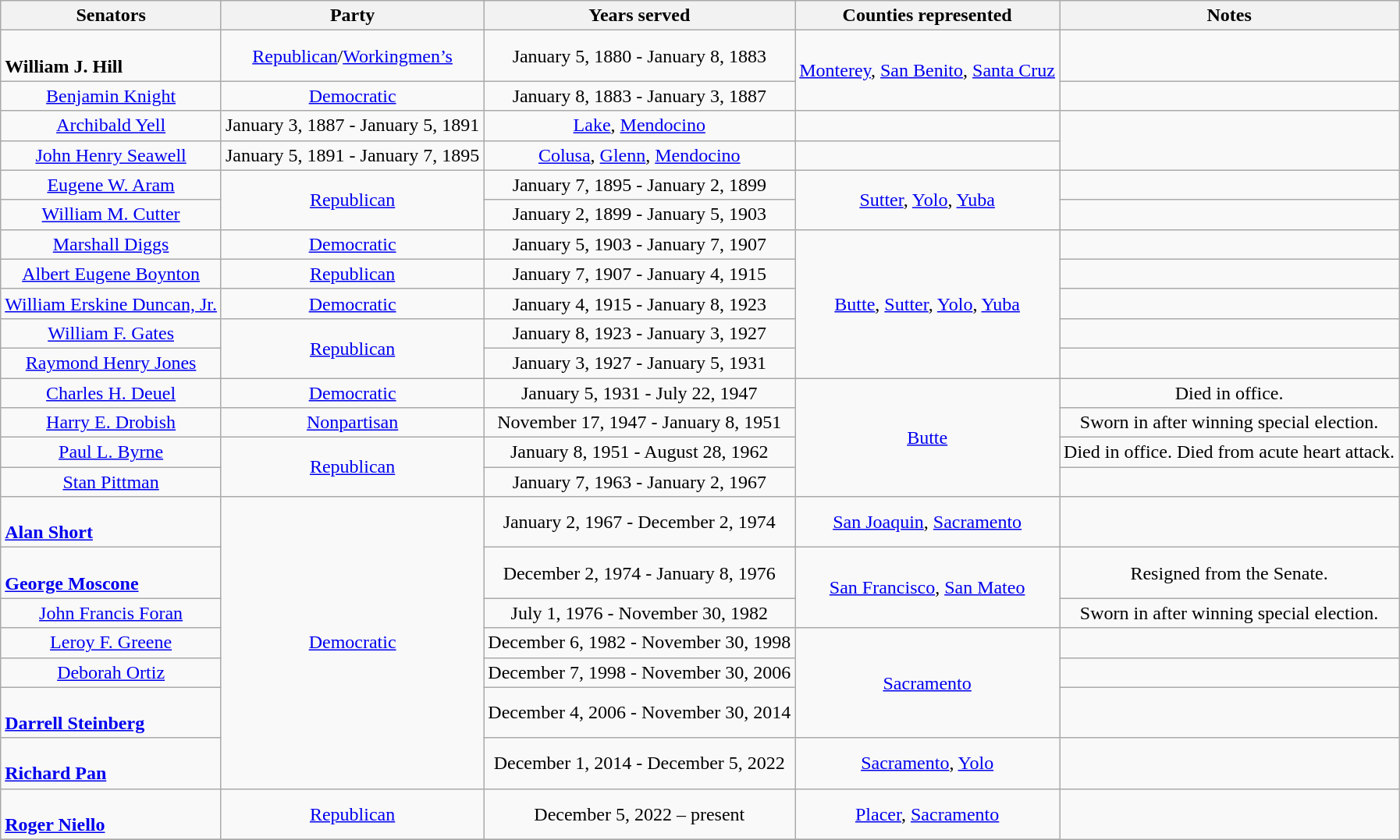<table class=wikitable style="text-align:center">
<tr>
<th>Senators</th>
<th>Party</th>
<th>Years served</th>
<th>Counties represented</th>
<th>Notes</th>
</tr>
<tr>
<td align=left><br><strong>William J. Hill</strong></td>
<td><a href='#'>Republican</a>/<a href='#'>Workingmen’s</a></td>
<td>January 5, 1880 - January 8, 1883</td>
<td rowspan=2><a href='#'>Monterey</a>, <a href='#'>San Benito</a>, <a href='#'>Santa Cruz</a></td>
<td></td>
</tr>
<tr>
<td><a href='#'>Benjamin Knight</a></td>
<td><a href='#'>Democratic</a></td>
<td>January 8, 1883 - January 3, 1887</td>
<td></td>
</tr>
<tr>
<td><a href='#'>Archibald Yell</a></td>
<td>January 3, 1887 - January 5, 1891</td>
<td rowspan=2><a href='#'>Lake</a>, <a href='#'>Mendocino</a></td>
<td></td>
</tr>
<tr>
<td rowspan=2><a href='#'>John Henry Seawell</a></td>
<td rowspan=2>January 5, 1891 - January 7, 1895</td>
<td rowspan=2></td>
</tr>
<tr>
<td><a href='#'>Colusa</a>, <a href='#'>Glenn</a>, <a href='#'>Mendocino</a></td>
</tr>
<tr>
<td><a href='#'>Eugene W. Aram</a></td>
<td rowspan=2 ><a href='#'>Republican</a></td>
<td>January 7, 1895 - January 2, 1899</td>
<td rowspan=2><a href='#'>Sutter</a>, <a href='#'>Yolo</a>, <a href='#'>Yuba</a></td>
<td></td>
</tr>
<tr>
<td><a href='#'>William M. Cutter</a></td>
<td>January 2, 1899 - January 5, 1903</td>
<td></td>
</tr>
<tr>
<td><a href='#'>Marshall Diggs</a></td>
<td><a href='#'>Democratic</a></td>
<td>January 5, 1903 - January 7, 1907</td>
<td rowspan=5><a href='#'>Butte</a>, <a href='#'>Sutter</a>, <a href='#'>Yolo</a>, <a href='#'>Yuba</a></td>
<td></td>
</tr>
<tr>
<td><a href='#'>Albert Eugene Boynton</a></td>
<td><a href='#'>Republican</a></td>
<td>January 7, 1907 - January 4, 1915</td>
<td></td>
</tr>
<tr>
<td><a href='#'>William Erskine Duncan, Jr.</a></td>
<td><a href='#'>Democratic</a></td>
<td>January 4, 1915 - January 8, 1923</td>
<td></td>
</tr>
<tr>
<td><a href='#'>William F. Gates</a></td>
<td rowspan=2 ><a href='#'>Republican</a></td>
<td>January 8, 1923 - January 3, 1927</td>
<td></td>
</tr>
<tr>
<td><a href='#'>Raymond Henry Jones</a></td>
<td>January 3, 1927 - January 5, 1931</td>
<td></td>
</tr>
<tr>
<td><a href='#'>Charles H. Deuel</a></td>
<td><a href='#'>Democratic</a></td>
<td>January 5, 1931 - July 22, 1947</td>
<td rowspan=4><a href='#'>Butte</a></td>
<td>Died in office.</td>
</tr>
<tr>
<td><a href='#'>Harry E. Drobish</a></td>
<td><a href='#'>Nonpartisan</a></td>
<td>November 17, 1947 - January 8, 1951</td>
<td>Sworn in after winning special election.</td>
</tr>
<tr>
<td><a href='#'>Paul L. Byrne</a></td>
<td rowspan=2 ><a href='#'>Republican</a></td>
<td>January 8, 1951 - August 28, 1962</td>
<td>Died in office. Died from acute heart attack.</td>
</tr>
<tr>
<td><a href='#'>Stan Pittman</a></td>
<td>January 7, 1963 - January 2, 1967</td>
<td></td>
</tr>
<tr>
<td align=left><br><strong><a href='#'>Alan Short</a></strong></td>
<td rowspan=7 ><a href='#'>Democratic</a></td>
<td>January 2, 1967 - December 2, 1974</td>
<td><a href='#'>San Joaquin</a>, <a href='#'>Sacramento</a></td>
<td></td>
</tr>
<tr>
<td align=left><br><strong><a href='#'>George Moscone</a></strong></td>
<td>December 2, 1974 - January 8, 1976</td>
<td rowspan=2><a href='#'>San Francisco</a>, <a href='#'>San Mateo</a></td>
<td>Resigned from the Senate.</td>
</tr>
<tr>
<td><a href='#'>John Francis Foran</a></td>
<td>July 1, 1976 - November 30, 1982</td>
<td>Sworn in after winning special election.</td>
</tr>
<tr>
<td><a href='#'>Leroy F. Greene</a></td>
<td>December 6, 1982 - November 30, 1998</td>
<td rowspan=3><a href='#'>Sacramento</a></td>
<td></td>
</tr>
<tr>
<td><a href='#'>Deborah Ortiz</a></td>
<td>December 7, 1998 - November 30, 2006</td>
<td></td>
</tr>
<tr>
<td align=left><br><strong><a href='#'>Darrell Steinberg</a></strong></td>
<td>December 4, 2006 - November 30, 2014</td>
<td></td>
</tr>
<tr>
<td align=left><br><strong><a href='#'>Richard Pan</a></strong></td>
<td>December 1, 2014 - December 5, 2022</td>
<td><a href='#'>Sacramento</a>, <a href='#'>Yolo</a></td>
<td></td>
</tr>
<tr>
<td align=left><br><strong><a href='#'>Roger Niello</a></strong></td>
<td><a href='#'>Republican</a></td>
<td>December 5, 2022 – present</td>
<td><a href='#'>Placer</a>, <a href='#'>Sacramento</a></td>
</tr>
<tr>
</tr>
</table>
